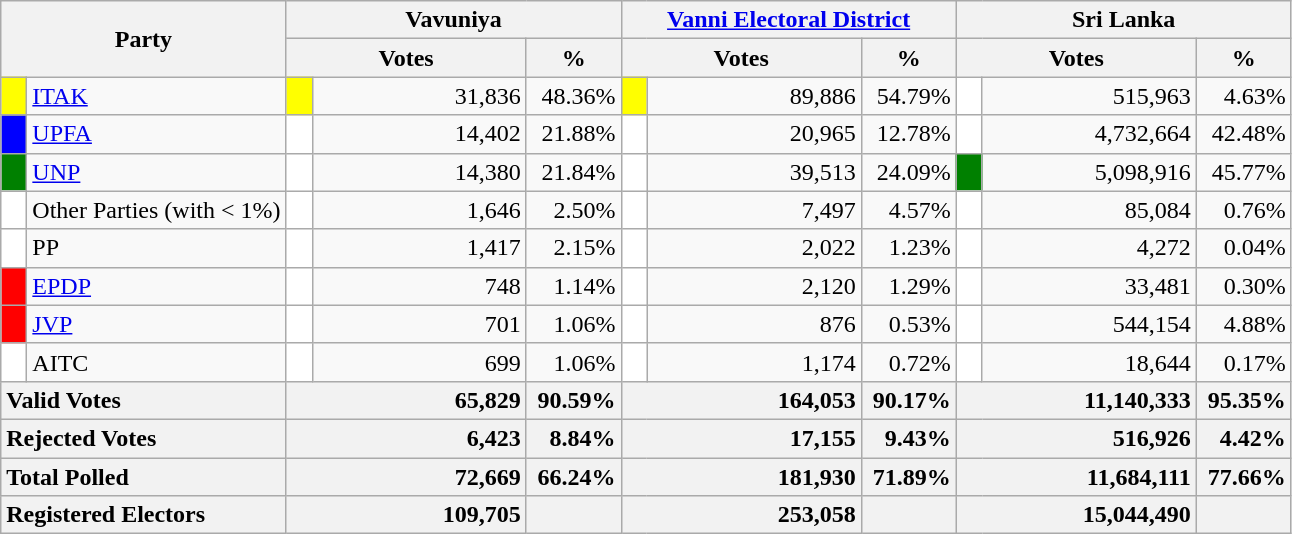<table class="wikitable">
<tr>
<th colspan="2" width="144px"rowspan="2">Party</th>
<th colspan="3" width="216px">Vavuniya</th>
<th colspan="3" width="216px"><a href='#'>Vanni Electoral District</a></th>
<th colspan="3" width="216px">Sri Lanka</th>
</tr>
<tr>
<th colspan="2" width="144px">Votes</th>
<th>%</th>
<th colspan="2" width="144px">Votes</th>
<th>%</th>
<th colspan="2" width="144px">Votes</th>
<th>%</th>
</tr>
<tr>
<td style="background-color:yellow;" width="10px"></td>
<td style="text-align:left;"><a href='#'>ITAK</a></td>
<td style="background-color:yellow;" width="10px"></td>
<td style="text-align:right;">31,836</td>
<td style="text-align:right;">48.36%</td>
<td style="background-color:yellow;" width="10px"></td>
<td style="text-align:right;">89,886</td>
<td style="text-align:right;">54.79%</td>
<td style="background-color:white;" width="10px"></td>
<td style="text-align:right;">515,963</td>
<td style="text-align:right;">4.63%</td>
</tr>
<tr>
<td style="background-color:blue;" width="10px"></td>
<td style="text-align:left;"><a href='#'>UPFA</a></td>
<td style="background-color:white;" width="10px"></td>
<td style="text-align:right;">14,402</td>
<td style="text-align:right;">21.88%</td>
<td style="background-color:white;" width="10px"></td>
<td style="text-align:right;">20,965</td>
<td style="text-align:right;">12.78%</td>
<td style="background-color:white;" width="10px"></td>
<td style="text-align:right;">4,732,664</td>
<td style="text-align:right;">42.48%</td>
</tr>
<tr>
<td style="background-color:green;" width="10px"></td>
<td style="text-align:left;"><a href='#'>UNP</a></td>
<td style="background-color:white;" width="10px"></td>
<td style="text-align:right;">14,380</td>
<td style="text-align:right;">21.84%</td>
<td style="background-color:white;" width="10px"></td>
<td style="text-align:right;">39,513</td>
<td style="text-align:right;">24.09%</td>
<td style="background-color:green;" width="10px"></td>
<td style="text-align:right;">5,098,916</td>
<td style="text-align:right;">45.77%</td>
</tr>
<tr>
<td style="background-color:white;" width="10px"></td>
<td style="text-align:left;">Other Parties (with < 1%)</td>
<td style="background-color:white;" width="10px"></td>
<td style="text-align:right;">1,646</td>
<td style="text-align:right;">2.50%</td>
<td style="background-color:white;" width="10px"></td>
<td style="text-align:right;">7,497</td>
<td style="text-align:right;">4.57%</td>
<td style="background-color:white;" width="10px"></td>
<td style="text-align:right;">85,084</td>
<td style="text-align:right;">0.76%</td>
</tr>
<tr>
<td style="background-color:white;" width="10px"></td>
<td style="text-align:left;">PP</td>
<td style="background-color:white;" width="10px"></td>
<td style="text-align:right;">1,417</td>
<td style="text-align:right;">2.15%</td>
<td style="background-color:white;" width="10px"></td>
<td style="text-align:right;">2,022</td>
<td style="text-align:right;">1.23%</td>
<td style="background-color:white;" width="10px"></td>
<td style="text-align:right;">4,272</td>
<td style="text-align:right;">0.04%</td>
</tr>
<tr>
<td style="background-color:red;" width="10px"></td>
<td style="text-align:left;"><a href='#'>EPDP</a></td>
<td style="background-color:white;" width="10px"></td>
<td style="text-align:right;">748</td>
<td style="text-align:right;">1.14%</td>
<td style="background-color:white;" width="10px"></td>
<td style="text-align:right;">2,120</td>
<td style="text-align:right;">1.29%</td>
<td style="background-color:white;" width="10px"></td>
<td style="text-align:right;">33,481</td>
<td style="text-align:right;">0.30%</td>
</tr>
<tr>
<td style="background-color:red;" width="10px"></td>
<td style="text-align:left;"><a href='#'>JVP</a></td>
<td style="background-color:white;" width="10px"></td>
<td style="text-align:right;">701</td>
<td style="text-align:right;">1.06%</td>
<td style="background-color:white;" width="10px"></td>
<td style="text-align:right;">876</td>
<td style="text-align:right;">0.53%</td>
<td style="background-color:white;" width="10px"></td>
<td style="text-align:right;">544,154</td>
<td style="text-align:right;">4.88%</td>
</tr>
<tr>
<td style="background-color:white;" width="10px"></td>
<td style="text-align:left;">AITC</td>
<td style="background-color:white;" width="10px"></td>
<td style="text-align:right;">699</td>
<td style="text-align:right;">1.06%</td>
<td style="background-color:white;" width="10px"></td>
<td style="text-align:right;">1,174</td>
<td style="text-align:right;">0.72%</td>
<td style="background-color:white;" width="10px"></td>
<td style="text-align:right;">18,644</td>
<td style="text-align:right;">0.17%</td>
</tr>
<tr>
<th colspan="2" width="144px"style="text-align:left;">Valid Votes</th>
<th style="text-align:right;"colspan="2" width="144px">65,829</th>
<th style="text-align:right;">90.59%</th>
<th style="text-align:right;"colspan="2" width="144px">164,053</th>
<th style="text-align:right;">90.17%</th>
<th style="text-align:right;"colspan="2" width="144px">11,140,333</th>
<th style="text-align:right;">95.35%</th>
</tr>
<tr>
<th colspan="2" width="144px"style="text-align:left;">Rejected Votes</th>
<th style="text-align:right;"colspan="2" width="144px">6,423</th>
<th style="text-align:right;">8.84%</th>
<th style="text-align:right;"colspan="2" width="144px">17,155</th>
<th style="text-align:right;">9.43%</th>
<th style="text-align:right;"colspan="2" width="144px">516,926</th>
<th style="text-align:right;">4.42%</th>
</tr>
<tr>
<th colspan="2" width="144px"style="text-align:left;">Total Polled</th>
<th style="text-align:right;"colspan="2" width="144px">72,669</th>
<th style="text-align:right;">66.24%</th>
<th style="text-align:right;"colspan="2" width="144px">181,930</th>
<th style="text-align:right;">71.89%</th>
<th style="text-align:right;"colspan="2" width="144px">11,684,111</th>
<th style="text-align:right;">77.66%</th>
</tr>
<tr>
<th colspan="2" width="144px"style="text-align:left;">Registered Electors</th>
<th style="text-align:right;"colspan="2" width="144px">109,705</th>
<th></th>
<th style="text-align:right;"colspan="2" width="144px">253,058</th>
<th></th>
<th style="text-align:right;"colspan="2" width="144px">15,044,490</th>
<th></th>
</tr>
</table>
